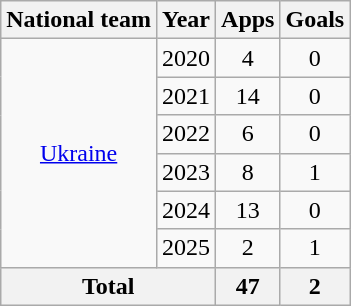<table class="wikitable" style="text-align:center">
<tr>
<th>National team</th>
<th>Year</th>
<th>Apps</th>
<th>Goals</th>
</tr>
<tr>
<td rowspan="6"><a href='#'>Ukraine</a></td>
<td>2020</td>
<td>4</td>
<td>0</td>
</tr>
<tr>
<td>2021</td>
<td>14</td>
<td>0</td>
</tr>
<tr>
<td>2022</td>
<td>6</td>
<td>0</td>
</tr>
<tr>
<td>2023</td>
<td>8</td>
<td>1</td>
</tr>
<tr>
<td>2024</td>
<td>13</td>
<td>0</td>
</tr>
<tr>
<td>2025</td>
<td>2</td>
<td>1</td>
</tr>
<tr>
<th colspan="2">Total</th>
<th>47</th>
<th>2</th>
</tr>
</table>
